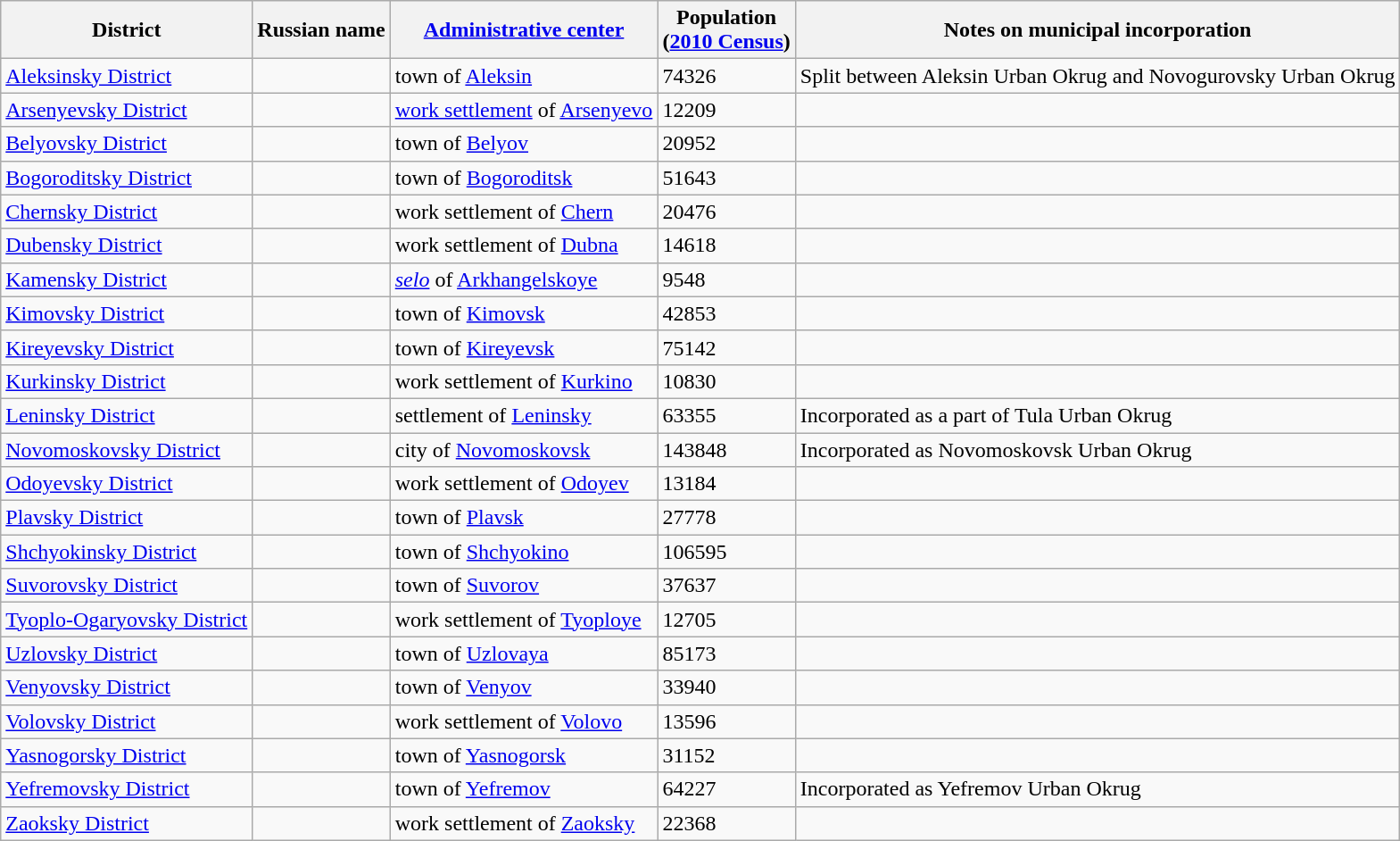<table class="wikitable sortable">
<tr>
<th>District</th>
<th>Russian name</th>
<th><a href='#'>Administrative center</a></th>
<th>Population<br>(<a href='#'>2010 Census</a>)</th>
<th class="unsortable">Notes on municipal incorporation</th>
</tr>
<tr>
<td><a href='#'>Aleksinsky District</a></td>
<td></td>
<td>town of <a href='#'>Aleksin</a></td>
<td>74326</td>
<td>Split between Aleksin Urban Okrug and Novogurovsky Urban Okrug</td>
</tr>
<tr>
<td><a href='#'>Arsenyevsky District</a></td>
<td></td>
<td><a href='#'>work settlement</a> of <a href='#'>Arsenyevo</a></td>
<td>12209</td>
<td></td>
</tr>
<tr>
<td><a href='#'>Belyovsky District</a></td>
<td></td>
<td>town of <a href='#'>Belyov</a></td>
<td>20952</td>
<td></td>
</tr>
<tr>
<td><a href='#'>Bogoroditsky District</a></td>
<td></td>
<td>town of <a href='#'>Bogoroditsk</a></td>
<td>51643</td>
<td></td>
</tr>
<tr>
<td><a href='#'>Chernsky District</a></td>
<td></td>
<td>work settlement of <a href='#'>Chern</a></td>
<td>20476</td>
<td></td>
</tr>
<tr>
<td><a href='#'>Dubensky District</a></td>
<td></td>
<td>work settlement of <a href='#'>Dubna</a></td>
<td>14618</td>
<td></td>
</tr>
<tr>
<td><a href='#'>Kamensky District</a></td>
<td></td>
<td><em><a href='#'>selo</a></em> of <a href='#'>Arkhangelskoye</a></td>
<td>9548</td>
<td></td>
</tr>
<tr>
<td><a href='#'>Kimovsky District</a></td>
<td></td>
<td>town of <a href='#'>Kimovsk</a></td>
<td>42853</td>
<td></td>
</tr>
<tr>
<td><a href='#'>Kireyevsky District</a></td>
<td></td>
<td>town of <a href='#'>Kireyevsk</a></td>
<td>75142</td>
<td></td>
</tr>
<tr>
<td><a href='#'>Kurkinsky District</a></td>
<td></td>
<td>work settlement of <a href='#'>Kurkino</a></td>
<td>10830</td>
<td></td>
</tr>
<tr>
<td><a href='#'>Leninsky District</a></td>
<td></td>
<td>settlement of <a href='#'>Leninsky</a></td>
<td>63355</td>
<td>Incorporated as a part of Tula Urban Okrug</td>
</tr>
<tr>
<td><a href='#'>Novomoskovsky District</a></td>
<td></td>
<td>city of <a href='#'>Novomoskovsk</a></td>
<td>143848</td>
<td>Incorporated as Novomoskovsk Urban Okrug</td>
</tr>
<tr>
<td><a href='#'>Odoyevsky District</a></td>
<td></td>
<td>work settlement of <a href='#'>Odoyev</a></td>
<td>13184</td>
<td></td>
</tr>
<tr>
<td><a href='#'>Plavsky District</a></td>
<td></td>
<td>town of <a href='#'>Plavsk</a></td>
<td>27778</td>
<td></td>
</tr>
<tr>
<td><a href='#'>Shchyokinsky District</a></td>
<td></td>
<td>town of <a href='#'>Shchyokino</a></td>
<td>106595</td>
<td></td>
</tr>
<tr>
<td><a href='#'>Suvorovsky District</a></td>
<td></td>
<td>town of <a href='#'>Suvorov</a></td>
<td>37637</td>
<td></td>
</tr>
<tr>
<td><a href='#'>Tyoplo-Ogaryovsky District</a></td>
<td></td>
<td>work settlement of <a href='#'>Tyoploye</a></td>
<td>12705</td>
<td></td>
</tr>
<tr>
<td><a href='#'>Uzlovsky District</a></td>
<td></td>
<td>town of <a href='#'>Uzlovaya</a></td>
<td>85173</td>
<td></td>
</tr>
<tr>
<td><a href='#'>Venyovsky District</a></td>
<td></td>
<td>town of <a href='#'>Venyov</a></td>
<td>33940</td>
<td></td>
</tr>
<tr>
<td><a href='#'>Volovsky District</a></td>
<td></td>
<td>work settlement of <a href='#'>Volovo</a></td>
<td>13596</td>
<td></td>
</tr>
<tr>
<td><a href='#'>Yasnogorsky District</a></td>
<td></td>
<td>town of <a href='#'>Yasnogorsk</a></td>
<td>31152</td>
<td></td>
</tr>
<tr>
<td><a href='#'>Yefremovsky District</a></td>
<td></td>
<td>town of <a href='#'>Yefremov</a></td>
<td>64227</td>
<td>Incorporated as Yefremov Urban Okrug</td>
</tr>
<tr>
<td><a href='#'>Zaoksky District</a></td>
<td></td>
<td>work settlement of <a href='#'>Zaoksky</a></td>
<td>22368</td>
<td></td>
</tr>
</table>
